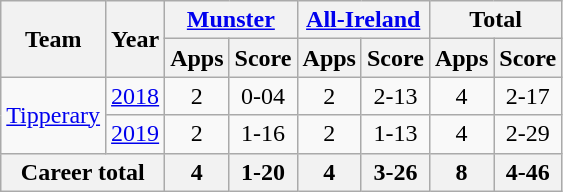<table class="wikitable" style="text-align:center">
<tr>
<th rowspan="2">Team</th>
<th rowspan="2">Year</th>
<th colspan="2"><a href='#'>Munster</a></th>
<th colspan="2"><a href='#'>All-Ireland</a></th>
<th colspan="2">Total</th>
</tr>
<tr>
<th>Apps</th>
<th>Score</th>
<th>Apps</th>
<th>Score</th>
<th>Apps</th>
<th>Score</th>
</tr>
<tr>
<td rowspan="2"><a href='#'>Tipperary</a></td>
<td><a href='#'>2018</a></td>
<td>2</td>
<td>0-04</td>
<td>2</td>
<td>2-13</td>
<td>4</td>
<td>2-17</td>
</tr>
<tr>
<td><a href='#'>2019</a></td>
<td>2</td>
<td>1-16</td>
<td>2</td>
<td>1-13</td>
<td>4</td>
<td>2-29</td>
</tr>
<tr>
<th colspan="2">Career total</th>
<th>4</th>
<th>1-20</th>
<th>4</th>
<th>3-26</th>
<th>8</th>
<th>4-46</th>
</tr>
</table>
